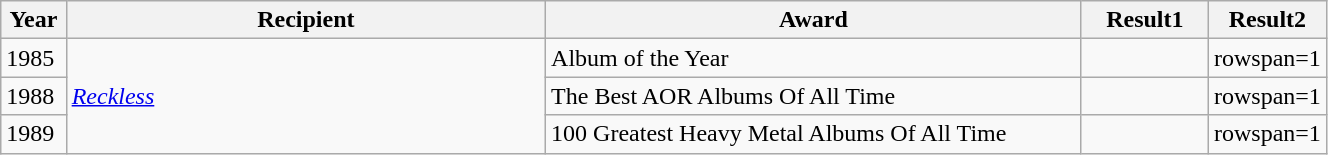<table class="wikitable" style="width:70%;">
<tr>
<th width=5%>Year</th>
<th style="width:40%;">Recipient</th>
<th style="width:45%;">Award</th>
<th style="width:10%;">Result1</th>
<th style="width:10%;">Result2</th>
</tr>
<tr>
<td>1985</td>
<td rowspan="3"><em><a href='#'>Reckless</a></em></td>
<td>Album of the Year</td>
<td></td>
<td>rowspan=1 </td>
</tr>
<tr>
<td>1988</td>
<td>The Best AOR Albums Of All Time</td>
<td></td>
<td>rowspan=1 </td>
</tr>
<tr>
<td>1989</td>
<td>100 Greatest Heavy Metal Albums Of All Time</td>
<td></td>
<td>rowspan=1 </td>
</tr>
</table>
